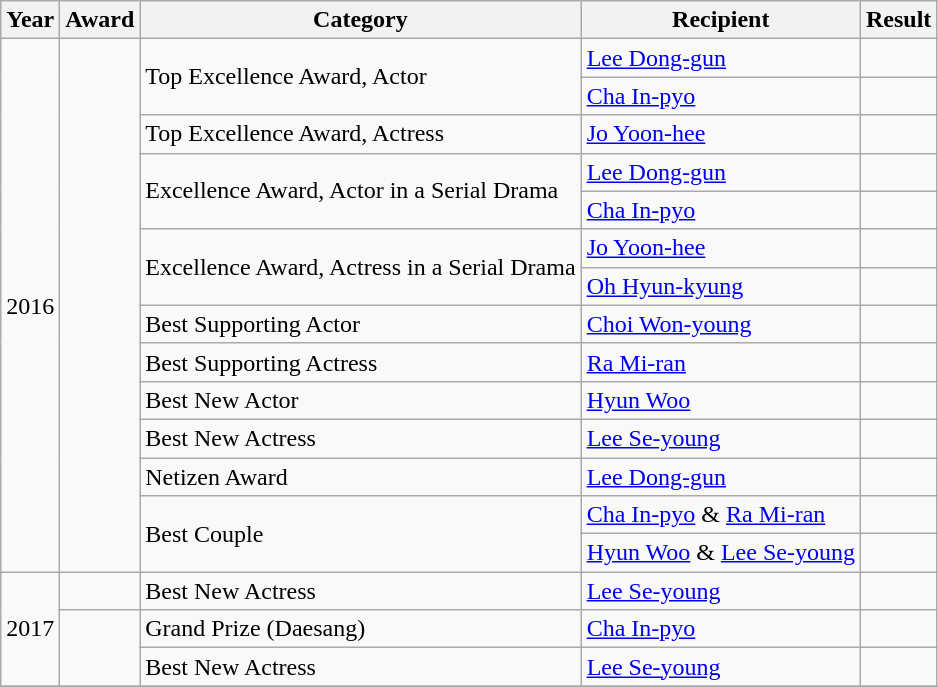<table class="wikitable">
<tr>
<th>Year</th>
<th>Award</th>
<th>Category</th>
<th>Recipient</th>
<th>Result</th>
</tr>
<tr>
<td rowspan="14">2016</td>
<td rowspan="14"></td>
<td rowspan="2">Top Excellence Award, Actor</td>
<td><a href='#'>Lee Dong-gun</a></td>
<td></td>
</tr>
<tr>
<td><a href='#'>Cha In-pyo</a></td>
<td></td>
</tr>
<tr>
<td>Top Excellence Award, Actress</td>
<td><a href='#'>Jo Yoon-hee</a></td>
<td></td>
</tr>
<tr>
<td rowspan="2">Excellence Award, Actor in a Serial Drama</td>
<td><a href='#'>Lee Dong-gun</a></td>
<td></td>
</tr>
<tr>
<td><a href='#'>Cha In-pyo</a></td>
<td></td>
</tr>
<tr>
<td rowspan="2">Excellence Award, Actress in a Serial Drama</td>
<td><a href='#'>Jo Yoon-hee</a></td>
<td></td>
</tr>
<tr>
<td><a href='#'>Oh Hyun-kyung</a></td>
<td></td>
</tr>
<tr>
<td>Best Supporting Actor</td>
<td><a href='#'>Choi Won-young</a></td>
<td></td>
</tr>
<tr>
<td>Best Supporting Actress</td>
<td><a href='#'>Ra Mi-ran</a></td>
<td></td>
</tr>
<tr>
<td>Best New Actor</td>
<td><a href='#'>Hyun Woo</a></td>
<td></td>
</tr>
<tr>
<td>Best New Actress</td>
<td><a href='#'>Lee Se-young</a></td>
<td></td>
</tr>
<tr>
<td>Netizen Award</td>
<td><a href='#'>Lee Dong-gun</a></td>
<td></td>
</tr>
<tr>
<td rowspan="2">Best Couple</td>
<td><a href='#'>Cha In-pyo</a> & <a href='#'>Ra Mi-ran</a></td>
<td></td>
</tr>
<tr>
<td><a href='#'>Hyun Woo</a> & <a href='#'>Lee Se-young</a></td>
<td></td>
</tr>
<tr>
<td rowspan="3">2017</td>
<td></td>
<td>Best New Actress</td>
<td><a href='#'>Lee Se-young</a></td>
<td></td>
</tr>
<tr>
<td rowspan="2"></td>
<td>Grand Prize (Daesang)</td>
<td><a href='#'>Cha In-pyo</a></td>
<td></td>
</tr>
<tr>
<td>Best New Actress</td>
<td><a href='#'>Lee Se-young</a></td>
<td></td>
</tr>
<tr>
</tr>
</table>
